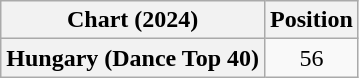<table class="wikitable plainrowheaders" style="text-align:center">
<tr>
<th scope="col">Chart (2024)</th>
<th scope="col">Position</th>
</tr>
<tr>
<th scope="row">Hungary (Dance Top 40)</th>
<td>56</td>
</tr>
</table>
